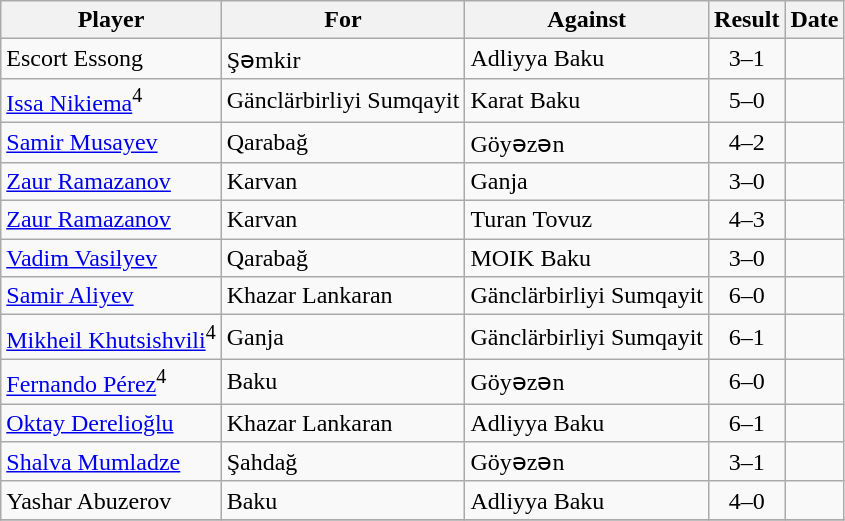<table class="wikitable sortable">
<tr>
<th>Player</th>
<th>For</th>
<th>Against</th>
<th style="text-align:center">Result</th>
<th>Date</th>
</tr>
<tr>
<td> Escort Essong</td>
<td>Şəmkir</td>
<td>Adliyya Baku</td>
<td style="text-align:center;">3–1</td>
<td></td>
</tr>
<tr>
<td> <a href='#'>Issa Nikiema</a><sup>4</sup></td>
<td>Gänclärbirliyi Sumqayit</td>
<td>Karat Baku</td>
<td style="text-align:center;">5–0</td>
<td></td>
</tr>
<tr>
<td> <a href='#'>Samir Musayev</a></td>
<td>Qarabağ</td>
<td>Göyəzən</td>
<td style="text-align:center;">4–2</td>
<td></td>
</tr>
<tr>
<td> <a href='#'>Zaur Ramazanov</a></td>
<td>Karvan</td>
<td>Ganja</td>
<td style="text-align:center;">3–0</td>
<td></td>
</tr>
<tr>
<td> <a href='#'>Zaur Ramazanov</a></td>
<td>Karvan</td>
<td>Turan Tovuz</td>
<td style="text-align:center;">4–3</td>
<td></td>
</tr>
<tr>
<td> <a href='#'>Vadim Vasilyev</a></td>
<td>Qarabağ</td>
<td>MOIK Baku</td>
<td style="text-align:center;">3–0</td>
<td></td>
</tr>
<tr>
<td> <a href='#'>Samir Aliyev</a></td>
<td>Khazar Lankaran</td>
<td>Gänclärbirliyi Sumqayit</td>
<td style="text-align:center;">6–0</td>
<td></td>
</tr>
<tr>
<td> <a href='#'>Mikheil Khutsishvili</a><sup>4</sup></td>
<td>Ganja</td>
<td>Gänclärbirliyi Sumqayit</td>
<td style="text-align:center;">6–1</td>
<td></td>
</tr>
<tr>
<td> <a href='#'>Fernando Pérez</a><sup>4</sup></td>
<td>Baku</td>
<td>Göyəzən</td>
<td style="text-align:center;">6–0</td>
<td></td>
</tr>
<tr>
<td> <a href='#'>Oktay Derelioğlu</a></td>
<td>Khazar Lankaran</td>
<td>Adliyya Baku</td>
<td style="text-align:center;">6–1</td>
<td></td>
</tr>
<tr>
<td> <a href='#'>Shalva Mumladze</a></td>
<td>Şahdağ</td>
<td>Göyəzən</td>
<td style="text-align:center;">3–1</td>
<td></td>
</tr>
<tr>
<td> Yashar Abuzerov</td>
<td>Baku</td>
<td>Adliyya Baku</td>
<td style="text-align:center;">4–0</td>
<td></td>
</tr>
<tr>
</tr>
</table>
